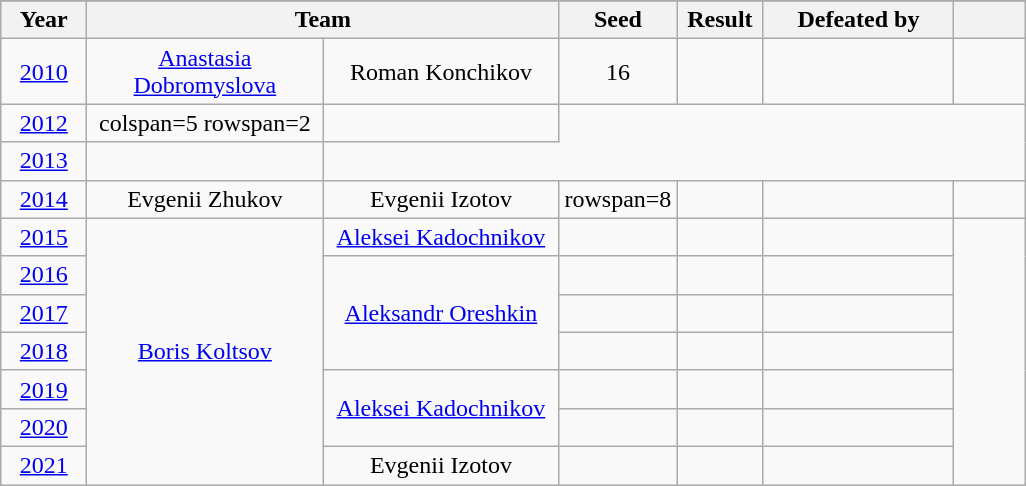<table class="wikitable" style="text-align: center;">
<tr style= "background: #e2e2e2;">
</tr>
<tr style="background: #efefef;">
<th width=50px>Year</th>
<th colspan="2">Team</th>
<th width=50px>Seed</th>
<th width=50px>Result</th>
<th width=120px>Defeated by</th>
<th width=40px></th>
</tr>
<tr>
<td><a href='#'>2010</a></td>
<td width=150px><a href='#'>Anastasia Dobromyslova</a></td>
<td width=150px>Roman Konchikov</td>
<td>16</td>
<td></td>
<td> </td>
<td></td>
</tr>
<tr>
<td><a href='#'>2012</a></td>
<td>colspan=5 rowspan=2</td>
<td></td>
</tr>
<tr>
<td><a href='#'>2013</a></td>
<td></td>
</tr>
<tr>
<td><a href='#'>2014</a></td>
<td>Evgenii Zhukov</td>
<td>Evgenii Izotov</td>
<td>rowspan=8 </td>
<td></td>
<td> </td>
<td></td>
</tr>
<tr>
<td><a href='#'>2015</a></td>
<td rowspan=7><a href='#'>Boris Koltsov</a></td>
<td><a href='#'>Aleksei Kadochnikov</a></td>
<td></td>
<td> </td>
<td></td>
</tr>
<tr>
<td><a href='#'>2016</a></td>
<td rowspan=3><a href='#'>Aleksandr Oreshkin</a></td>
<td></td>
<td> </td>
<td></td>
</tr>
<tr>
<td><a href='#'>2017</a></td>
<td></td>
<td> </td>
<td></td>
</tr>
<tr>
<td><a href='#'>2018</a></td>
<td></td>
<td> </td>
<td></td>
</tr>
<tr>
<td><a href='#'>2019</a></td>
<td rowspan=2><a href='#'>Aleksei Kadochnikov</a></td>
<td></td>
<td> </td>
<td></td>
</tr>
<tr>
<td><a href='#'>2020</a></td>
<td></td>
<td> </td>
<td></td>
</tr>
<tr>
<td><a href='#'>2021</a></td>
<td>Evgenii Izotov</td>
<td></td>
<td> </td>
<td></td>
</tr>
</table>
